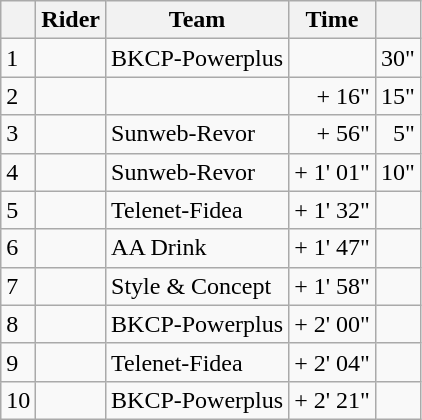<table class="wikitable">
<tr>
<th></th>
<th>Rider</th>
<th>Team</th>
<th>Time</th>
<th></th>
</tr>
<tr>
<td>1</td>
<td></td>
<td>BKCP-Powerplus</td>
<td align="right"></td>
<td align="right">30"</td>
</tr>
<tr>
<td>2</td>
<td></td>
<td></td>
<td align="right">+ 16"</td>
<td align="right">15"</td>
</tr>
<tr>
<td>3</td>
<td></td>
<td>Sunweb-Revor</td>
<td align="right">+ 56"</td>
<td align="right">5"</td>
</tr>
<tr>
<td>4</td>
<td></td>
<td>Sunweb-Revor</td>
<td align="right">+ 1' 01"</td>
<td align="right">10"</td>
</tr>
<tr>
<td>5</td>
<td></td>
<td>Telenet-Fidea</td>
<td align="right">+ 1' 32"</td>
<td></td>
</tr>
<tr>
<td>6</td>
<td></td>
<td>AA Drink</td>
<td align="right">+ 1' 47"</td>
<td></td>
</tr>
<tr>
<td>7</td>
<td></td>
<td>Style & Concept</td>
<td align="right">+ 1' 58"</td>
<td></td>
</tr>
<tr>
<td>8</td>
<td></td>
<td>BKCP-Powerplus</td>
<td align="right">+ 2' 00"</td>
<td></td>
</tr>
<tr>
<td>9</td>
<td></td>
<td>Telenet-Fidea</td>
<td align="right">+ 2' 04"</td>
<td></td>
</tr>
<tr>
<td>10</td>
<td></td>
<td>BKCP-Powerplus</td>
<td align="right">+ 2' 21"</td>
<td></td>
</tr>
</table>
